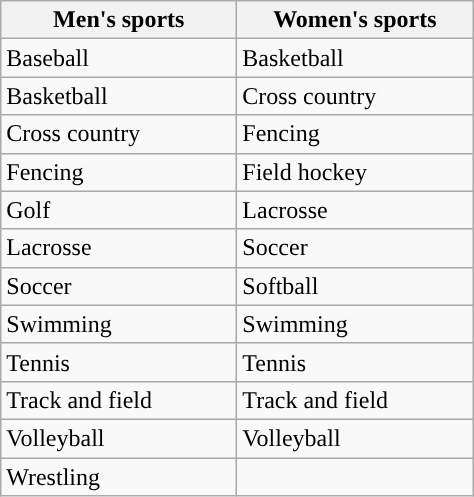<table class="wikitable"; style= "text-align: ">
<tr>
<th width=150px>Men's sports</th>
<th width=150px>Women's sports</th>
</tr>
<tr>
<td>Baseball</td>
<td>Basketball</td>
</tr>
<tr>
<td>Basketball</td>
<td>Cross country</td>
</tr>
<tr>
<td>Cross country</td>
<td>Fencing</td>
</tr>
<tr>
<td>Fencing</td>
<td>Field hockey</td>
</tr>
<tr>
<td>Golf</td>
<td>Lacrosse</td>
</tr>
<tr>
<td>Lacrosse</td>
<td>Soccer</td>
</tr>
<tr>
<td>Soccer</td>
<td>Softball</td>
</tr>
<tr>
<td>Swimming</td>
<td>Swimming</td>
</tr>
<tr>
<td>Tennis</td>
<td>Tennis</td>
</tr>
<tr>
<td>Track and field</td>
<td>Track and field</td>
</tr>
<tr>
<td>Volleyball</td>
<td>Volleyball</td>
</tr>
<tr>
<td>Wrestling</td>
<td></td>
</tr>
</table>
